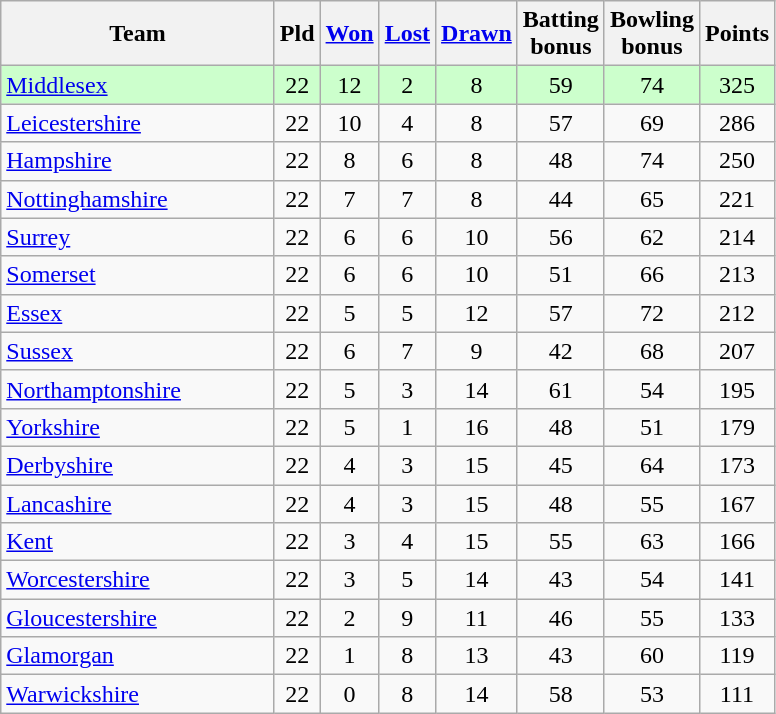<table class="wikitable" style="text-align:center;">
<tr>
<th width=175>Team</th>
<th width=20 abbr="Played">Pld</th>
<th width=20 abbr="Won"><a href='#'>Won</a></th>
<th width=20 abbr="Lost"><a href='#'>Lost</a></th>
<th width=20 abbr="Drawn"><a href='#'>Drawn</a></th>
<th width=20 abbr="Bonus points">Batting bonus</th>
<th width=20 abbr="Bonus points">Bowling bonus</th>
<th width=20 abbr="Points">Points</th>
</tr>
<tr style="background:#ccffcc;">
<td style="text-align:left;"><a href='#'>Middlesex</a></td>
<td>22</td>
<td>12</td>
<td>2</td>
<td>8</td>
<td>59</td>
<td>74</td>
<td>325</td>
</tr>
<tr>
<td style="text-align:left;"><a href='#'>Leicestershire</a></td>
<td>22</td>
<td>10</td>
<td>4</td>
<td>8</td>
<td>57</td>
<td>69</td>
<td>286</td>
</tr>
<tr>
<td style="text-align:left;"><a href='#'>Hampshire</a></td>
<td>22</td>
<td>8</td>
<td>6</td>
<td>8</td>
<td>48</td>
<td>74</td>
<td>250</td>
</tr>
<tr>
<td style="text-align:left;"><a href='#'>Nottinghamshire</a></td>
<td>22</td>
<td>7</td>
<td>7</td>
<td>8</td>
<td>44</td>
<td>65</td>
<td>221</td>
</tr>
<tr>
<td style="text-align:left;"><a href='#'>Surrey</a></td>
<td>22</td>
<td>6</td>
<td>6</td>
<td>10</td>
<td>56</td>
<td>62</td>
<td>214</td>
</tr>
<tr>
<td style="text-align:left;"><a href='#'>Somerset</a></td>
<td>22</td>
<td>6</td>
<td>6</td>
<td>10</td>
<td>51</td>
<td>66</td>
<td>213</td>
</tr>
<tr>
<td style="text-align:left;"><a href='#'>Essex</a></td>
<td>22</td>
<td>5</td>
<td>5</td>
<td>12</td>
<td>57</td>
<td>72</td>
<td>212</td>
</tr>
<tr>
<td style="text-align:left;"><a href='#'>Sussex</a></td>
<td>22</td>
<td>6</td>
<td>7</td>
<td>9</td>
<td>42</td>
<td>68</td>
<td>207</td>
</tr>
<tr>
<td style="text-align:left;"><a href='#'>Northamptonshire</a></td>
<td>22</td>
<td>5</td>
<td>3</td>
<td>14</td>
<td>61</td>
<td>54</td>
<td>195</td>
</tr>
<tr>
<td style="text-align:left;"><a href='#'>Yorkshire</a></td>
<td>22</td>
<td>5</td>
<td>1</td>
<td>16</td>
<td>48</td>
<td>51</td>
<td>179</td>
</tr>
<tr>
<td style="text-align:left;"><a href='#'>Derbyshire</a></td>
<td>22</td>
<td>4</td>
<td>3</td>
<td>15</td>
<td>45</td>
<td>64</td>
<td>173</td>
</tr>
<tr>
<td style="text-align:left;"><a href='#'>Lancashire</a></td>
<td>22</td>
<td>4</td>
<td>3</td>
<td>15</td>
<td>48</td>
<td>55</td>
<td>167</td>
</tr>
<tr>
<td style="text-align:left;"><a href='#'>Kent</a></td>
<td>22</td>
<td>3</td>
<td>4</td>
<td>15</td>
<td>55</td>
<td>63</td>
<td>166</td>
</tr>
<tr>
<td style="text-align:left;"><a href='#'>Worcestershire</a></td>
<td>22</td>
<td>3</td>
<td>5</td>
<td>14</td>
<td>43</td>
<td>54</td>
<td>141</td>
</tr>
<tr>
<td style="text-align:left;"><a href='#'>Gloucestershire</a></td>
<td>22</td>
<td>2</td>
<td>9</td>
<td>11</td>
<td>46</td>
<td>55</td>
<td>133</td>
</tr>
<tr>
<td style="text-align:left;"><a href='#'>Glamorgan</a></td>
<td>22</td>
<td>1</td>
<td>8</td>
<td>13</td>
<td>43</td>
<td>60</td>
<td>119</td>
</tr>
<tr>
<td style="text-align:left;"><a href='#'>Warwickshire</a></td>
<td>22</td>
<td>0</td>
<td>8</td>
<td>14</td>
<td>58</td>
<td>53</td>
<td>111</td>
</tr>
</table>
